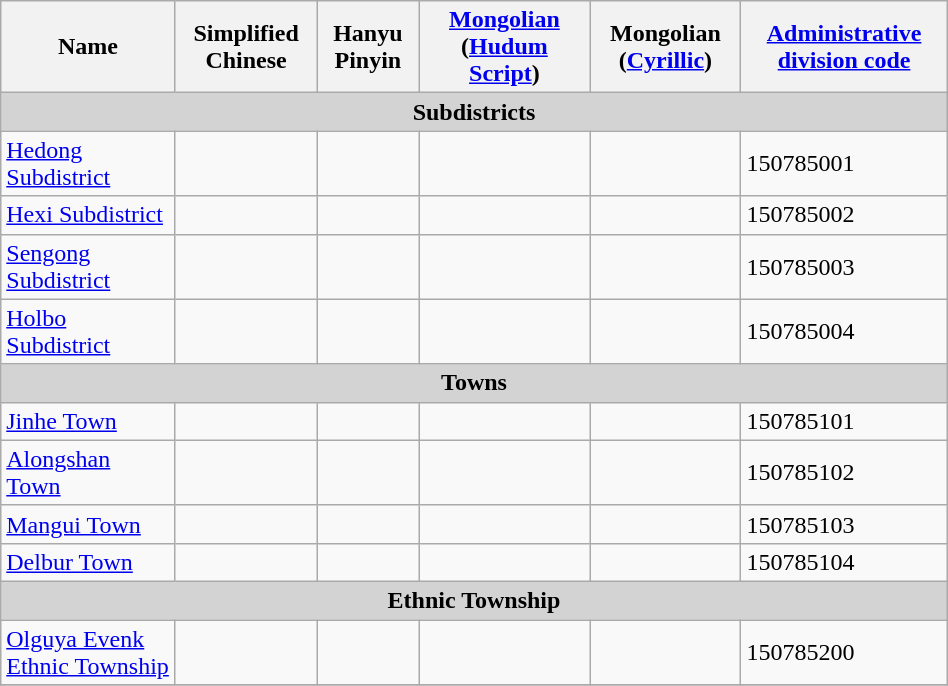<table class="wikitable" align="center" style="width:50%; border="1">
<tr>
<th>Name</th>
<th>Simplified Chinese</th>
<th>Hanyu Pinyin</th>
<th><a href='#'>Mongolian</a> (<a href='#'>Hudum Script</a>)</th>
<th>Mongolian (<a href='#'>Cyrillic</a>)</th>
<th><a href='#'>Administrative division code</a></th>
</tr>
<tr>
<td colspan="6"  style="text-align:center; background:#d3d3d3;"><strong>Subdistricts</strong></td>
</tr>
<tr --------->
<td><a href='#'>Hedong Subdistrict</a></td>
<td></td>
<td></td>
<td></td>
<td></td>
<td>150785001</td>
</tr>
<tr>
<td><a href='#'>Hexi Subdistrict</a></td>
<td></td>
<td></td>
<td></td>
<td></td>
<td>150785002</td>
</tr>
<tr>
<td><a href='#'>Sengong Subdistrict</a></td>
<td></td>
<td></td>
<td></td>
<td></td>
<td>150785003</td>
</tr>
<tr>
<td><a href='#'>Holbo Subdistrict</a></td>
<td></td>
<td></td>
<td></td>
<td></td>
<td>150785004</td>
</tr>
<tr>
<td colspan="6"  style="text-align:center; background:#d3d3d3;"><strong>Towns</strong></td>
</tr>
<tr --------->
<td><a href='#'>Jinhe Town</a></td>
<td></td>
<td></td>
<td></td>
<td></td>
<td>150785101</td>
</tr>
<tr>
<td><a href='#'>Alongshan Town</a></td>
<td></td>
<td></td>
<td></td>
<td></td>
<td>150785102</td>
</tr>
<tr>
<td><a href='#'>Mangui Town</a></td>
<td></td>
<td></td>
<td></td>
<td></td>
<td>150785103</td>
</tr>
<tr>
<td><a href='#'>Delbur Town</a></td>
<td></td>
<td></td>
<td></td>
<td></td>
<td>150785104</td>
</tr>
<tr>
<td colspan="6"  style="text-align:center; background:#d3d3d3;"><strong>Ethnic Township</strong></td>
</tr>
<tr --------->
<td><a href='#'>Olguya Evenk Ethnic Township</a></td>
<td></td>
<td></td>
<td></td>
<td></td>
<td>150785200</td>
</tr>
<tr>
</tr>
</table>
